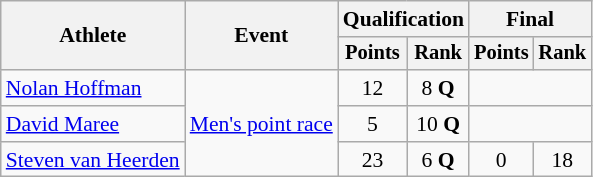<table class="wikitable" style="font-size:90%">
<tr>
<th rowspan=2>Athlete</th>
<th rowspan=2>Event</th>
<th colspan=2>Qualification</th>
<th colspan=2>Final</th>
</tr>
<tr style="font-size:95%">
<th>Points</th>
<th>Rank</th>
<th>Points</th>
<th>Rank</th>
</tr>
<tr align=center>
<td align=left><a href='#'>Nolan Hoffman</a></td>
<td align=left rowspan=3><a href='#'>Men's point race</a></td>
<td>12</td>
<td>8 <strong>Q</strong></td>
<td colspan=2></td>
</tr>
<tr align=center>
<td align=left><a href='#'>David Maree</a></td>
<td>5</td>
<td>10 <strong>Q</strong></td>
<td colspan=2></td>
</tr>
<tr align=center>
<td align=left><a href='#'>Steven van Heerden</a></td>
<td>23</td>
<td>6 <strong>Q</strong></td>
<td>0</td>
<td>18</td>
</tr>
</table>
